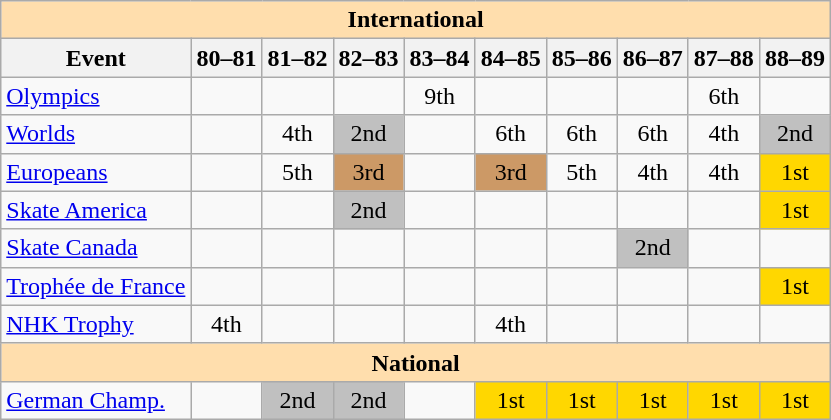<table class="wikitable" style="text-align:center">
<tr>
<th style="background-color: #ffdead; " colspan=10 align=center>International</th>
</tr>
<tr>
<th>Event</th>
<th>80–81</th>
<th>81–82</th>
<th>82–83</th>
<th>83–84</th>
<th>84–85</th>
<th>85–86</th>
<th>86–87</th>
<th>87–88</th>
<th>88–89</th>
</tr>
<tr>
<td align=left><a href='#'>Olympics</a></td>
<td></td>
<td></td>
<td></td>
<td>9th</td>
<td></td>
<td></td>
<td></td>
<td>6th</td>
<td></td>
</tr>
<tr>
<td align=left><a href='#'>Worlds</a></td>
<td></td>
<td>4th</td>
<td bgcolor=silver>2nd</td>
<td></td>
<td>6th</td>
<td>6th</td>
<td>6th</td>
<td>4th</td>
<td bgcolor=silver>2nd</td>
</tr>
<tr>
<td align=left><a href='#'>Europeans</a></td>
<td></td>
<td>5th</td>
<td bgcolor=cc9966>3rd</td>
<td></td>
<td bgcolor=cc9966>3rd</td>
<td>5th</td>
<td>4th</td>
<td>4th</td>
<td bgcolor=gold>1st</td>
</tr>
<tr>
<td align=left><a href='#'>Skate America</a></td>
<td></td>
<td></td>
<td bgcolor=silver>2nd</td>
<td></td>
<td></td>
<td></td>
<td></td>
<td></td>
<td bgcolor=gold>1st</td>
</tr>
<tr>
<td align=left><a href='#'>Skate Canada</a></td>
<td></td>
<td></td>
<td></td>
<td></td>
<td></td>
<td></td>
<td bgcolor=silver>2nd</td>
<td></td>
<td></td>
</tr>
<tr>
<td align=left><a href='#'>Trophée de France</a></td>
<td></td>
<td></td>
<td></td>
<td></td>
<td></td>
<td></td>
<td></td>
<td></td>
<td bgcolor=gold>1st</td>
</tr>
<tr>
<td align=left><a href='#'>NHK Trophy</a></td>
<td>4th</td>
<td></td>
<td></td>
<td></td>
<td>4th</td>
<td></td>
<td></td>
<td></td>
<td></td>
</tr>
<tr>
<th style="background-color: #ffdead; " colspan=10 align=center>National</th>
</tr>
<tr>
<td align=left><a href='#'>German Champ.</a></td>
<td></td>
<td bgcolor=silver>2nd</td>
<td bgcolor=silver>2nd</td>
<td></td>
<td bgcolor=gold>1st</td>
<td bgcolor=gold>1st</td>
<td bgcolor=gold>1st</td>
<td bgcolor=gold>1st</td>
<td bgcolor=gold>1st</td>
</tr>
</table>
